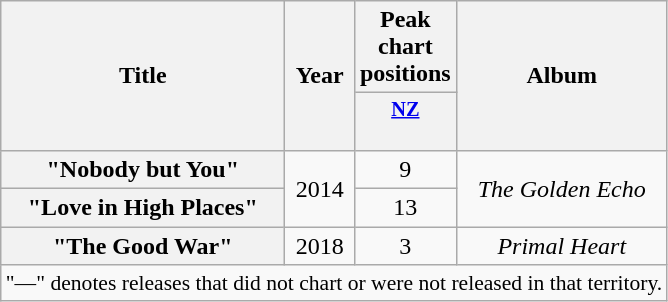<table class="wikitable plainrowheaders" style="text-align:center;">
<tr>
<th scope="col" rowspan="2">Title</th>
<th scope="col" rowspan="2">Year</th>
<th scope="col">Peak chart positions</th>
<th scope="col" rowspan="2">Album</th>
</tr>
<tr>
<th scope="col" style="width:3em;font-size:85%;"><a href='#'>NZ<br></a><br></th>
</tr>
<tr>
<th scope="row">"Nobody but You"</th>
<td rowspan="2">2014</td>
<td>9</td>
<td rowspan="2"><em>The Golden Echo</em></td>
</tr>
<tr>
<th scope="row">"Love in High Places"</th>
<td>13</td>
</tr>
<tr>
<th scope="row">"The Good War"</th>
<td rowspan="1">2018</td>
<td>3</td>
<td rowspan="1"><em>Primal Heart</em></td>
</tr>
<tr>
<td colspan="4" style="font-size:90%">"—" denotes releases that did not chart or were not released in that territory.</td>
</tr>
</table>
